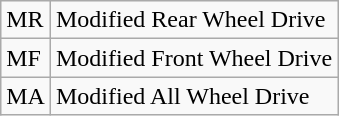<table class="wikitable">
<tr>
<td>MR</td>
<td>Modified Rear Wheel Drive</td>
</tr>
<tr>
<td>MF</td>
<td>Modified Front Wheel Drive</td>
</tr>
<tr>
<td>MA</td>
<td>Modified All Wheel Drive</td>
</tr>
</table>
